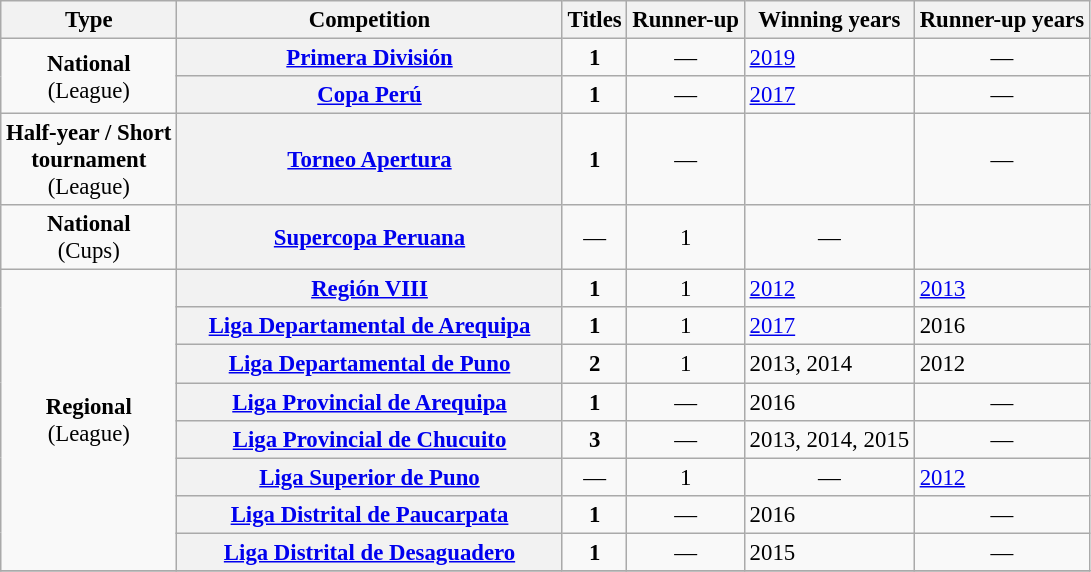<table class="wikitable plainrowheaders" style="font-size:95%; text-align:center;">
<tr>
<th>Type</th>
<th width=250px>Competition</th>
<th>Titles</th>
<th>Runner-up</th>
<th>Winning years</th>
<th>Runner-up years</th>
</tr>
<tr>
<td rowspan=2><strong>National</strong><br>(League)</td>
<th scope=col><a href='#'>Primera División</a></th>
<td><strong>1</strong></td>
<td style="text-align:center;">—</td>
<td align="left"><a href='#'>2019</a></td>
<td style="text-align:center;">—</td>
</tr>
<tr>
<th scope=col><a href='#'>Copa Perú</a></th>
<td><strong>1</strong></td>
<td style="text-align:center;">—</td>
<td align="left"><a href='#'>2017</a></td>
<td style="text-align:center;">—</td>
</tr>
<tr>
<td rowspan=1><strong>Half-year / Short<br>tournament</strong><br>(League)</td>
<th scope=col><a href='#'>Torneo Apertura</a></th>
<td><strong>1</strong></td>
<td style="text-align:center;">—</td>
<td></td>
<td style="text-align:center;">—</td>
</tr>
<tr>
<td rowspan="1"><strong>National</strong><br>(Cups)</td>
<th scope="col"><a href='#'>Supercopa Peruana</a></th>
<td style="text-align:center;">—</td>
<td>1</td>
<td style="text-align:center;">—</td>
<td></td>
</tr>
<tr>
<td rowspan=8><strong>Regional</strong><br>(League)</td>
<th scope=col><a href='#'>Región VIII</a></th>
<td><strong>1</strong></td>
<td>1</td>
<td align="left"><a href='#'>2012</a></td>
<td align="left"><a href='#'>2013</a></td>
</tr>
<tr>
<th scope=col><a href='#'>Liga Departamental de Arequipa</a></th>
<td><strong>1</strong></td>
<td>1</td>
<td align="left"><a href='#'>2017</a></td>
<td align="left">2016</td>
</tr>
<tr>
<th scope=col><a href='#'>Liga Departamental de Puno</a></th>
<td><strong>2</strong></td>
<td>1</td>
<td align="left">2013, 2014</td>
<td align="left">2012</td>
</tr>
<tr>
<th scope=col><a href='#'>Liga Provincial de Arequipa</a></th>
<td><strong>1</strong></td>
<td style="text-align:center;">—</td>
<td align="left">2016</td>
<td style="text-align:center;">—</td>
</tr>
<tr>
<th scope=col><a href='#'>Liga Provincial de Chucuito</a></th>
<td><strong>3</strong></td>
<td style="text-align:center;">—</td>
<td align="left">2013, 2014, 2015</td>
<td style="text-align:center;">—</td>
</tr>
<tr>
<th scope=col><a href='#'>Liga Superior de Puno</a></th>
<td style="text-align:center;">—</td>
<td>1</td>
<td style="text-align:center;">—</td>
<td align="left"><a href='#'>2012</a></td>
</tr>
<tr>
<th scope=col><a href='#'>Liga Distrital de Paucarpata</a></th>
<td><strong>1</strong></td>
<td style="text-align:center;">—</td>
<td align="left">2016</td>
<td style="text-align:center;">—</td>
</tr>
<tr>
<th scope=col><a href='#'>Liga Distrital de Desaguadero</a></th>
<td><strong>1</strong></td>
<td style="text-align:center;">—</td>
<td align="left">2015</td>
<td style="text-align:center;">—</td>
</tr>
<tr>
</tr>
</table>
